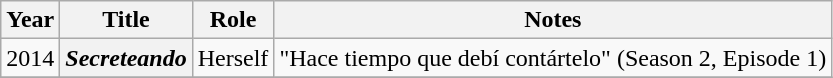<table class="wikitable plainrowheaders sortable">
<tr>
<th scope="col">Year</th>
<th scope="col">Title</th>
<th scope="col">Role</th>
<th scope="col" class="unsortable">Notes</th>
</tr>
<tr>
<td>2014</td>
<th scope="row"><em>Secreteando</em></th>
<td>Herself</td>
<td>"Hace tiempo que debí contártelo" (Season 2, Episode 1)</td>
</tr>
<tr>
</tr>
</table>
